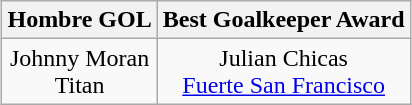<table class="wikitable" style="margin: 0 auto;">
<tr>
<th>Hombre GOL</th>
<th>Best Goalkeeper Award</th>
</tr>
<tr>
<td align=center> Johnny Moran <br> Titan</td>
<td align=center> Julian Chicas <br> <a href='#'>Fuerte San Francisco</a></td>
</tr>
</table>
